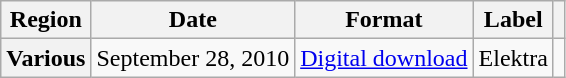<table class="wikitable plainrowheaders">
<tr>
<th scope="col">Region</th>
<th scope="col">Date</th>
<th scope="col">Format</th>
<th scope="col">Label</th>
<th scope="col"></th>
</tr>
<tr>
<th scope="row">Various</th>
<td>September 28, 2010</td>
<td><a href='#'>Digital download</a><br></td>
<td>Elektra</td>
<td align="center"></td>
</tr>
</table>
